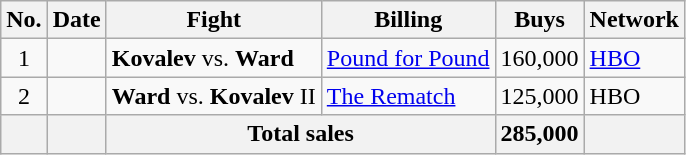<table class="wikitable sortable">
<tr>
<th>No.</th>
<th>Date</th>
<th>Fight</th>
<th>Billing</th>
<th>Buys</th>
<th>Network</th>
</tr>
<tr>
<td align=center>1</td>
<td></td>
<td><strong>Kovalev</strong> vs. <strong>Ward</strong></td>
<td><a href='#'>Pound for Pound</a></td>
<td>160,000</td>
<td><a href='#'>HBO</a></td>
</tr>
<tr>
<td align=center>2</td>
<td></td>
<td><strong>Ward</strong> vs. <strong>Kovalev</strong> II</td>
<td><a href='#'>The Rematch</a></td>
<td>125,000</td>
<td>HBO</td>
</tr>
<tr>
<th></th>
<th></th>
<th colspan="2">Total sales</th>
<th>285,000</th>
<th></th>
</tr>
</table>
